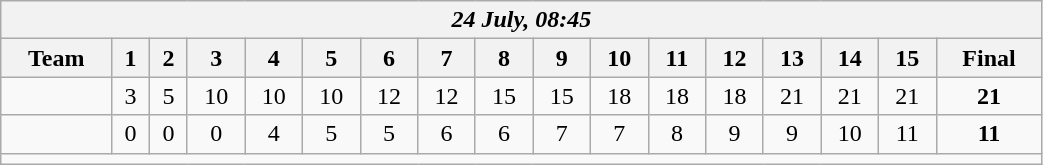<table class=wikitable style="text-align:center; width: 55%">
<tr>
<th colspan=17><em>24 July, 08:45</em></th>
</tr>
<tr>
<th>Team</th>
<th>1</th>
<th>2</th>
<th>3</th>
<th>4</th>
<th>5</th>
<th>6</th>
<th>7</th>
<th>8</th>
<th>9</th>
<th>10</th>
<th>11</th>
<th>12</th>
<th>13</th>
<th>14</th>
<th>15</th>
<th>Final</th>
</tr>
<tr>
<td align=left><strong></strong></td>
<td>3</td>
<td>5</td>
<td>10</td>
<td>10</td>
<td>10</td>
<td>12</td>
<td>12</td>
<td>15</td>
<td>15</td>
<td>18</td>
<td>18</td>
<td>18</td>
<td>21</td>
<td>21</td>
<td>21</td>
<td><strong>21</strong></td>
</tr>
<tr>
<td align=left></td>
<td>0</td>
<td>0</td>
<td>0</td>
<td>4</td>
<td>5</td>
<td>5</td>
<td>6</td>
<td>6</td>
<td>7</td>
<td>7</td>
<td>8</td>
<td>9</td>
<td>9</td>
<td>10</td>
<td>11</td>
<td><strong>11</strong></td>
</tr>
<tr>
<td colspan=17></td>
</tr>
</table>
